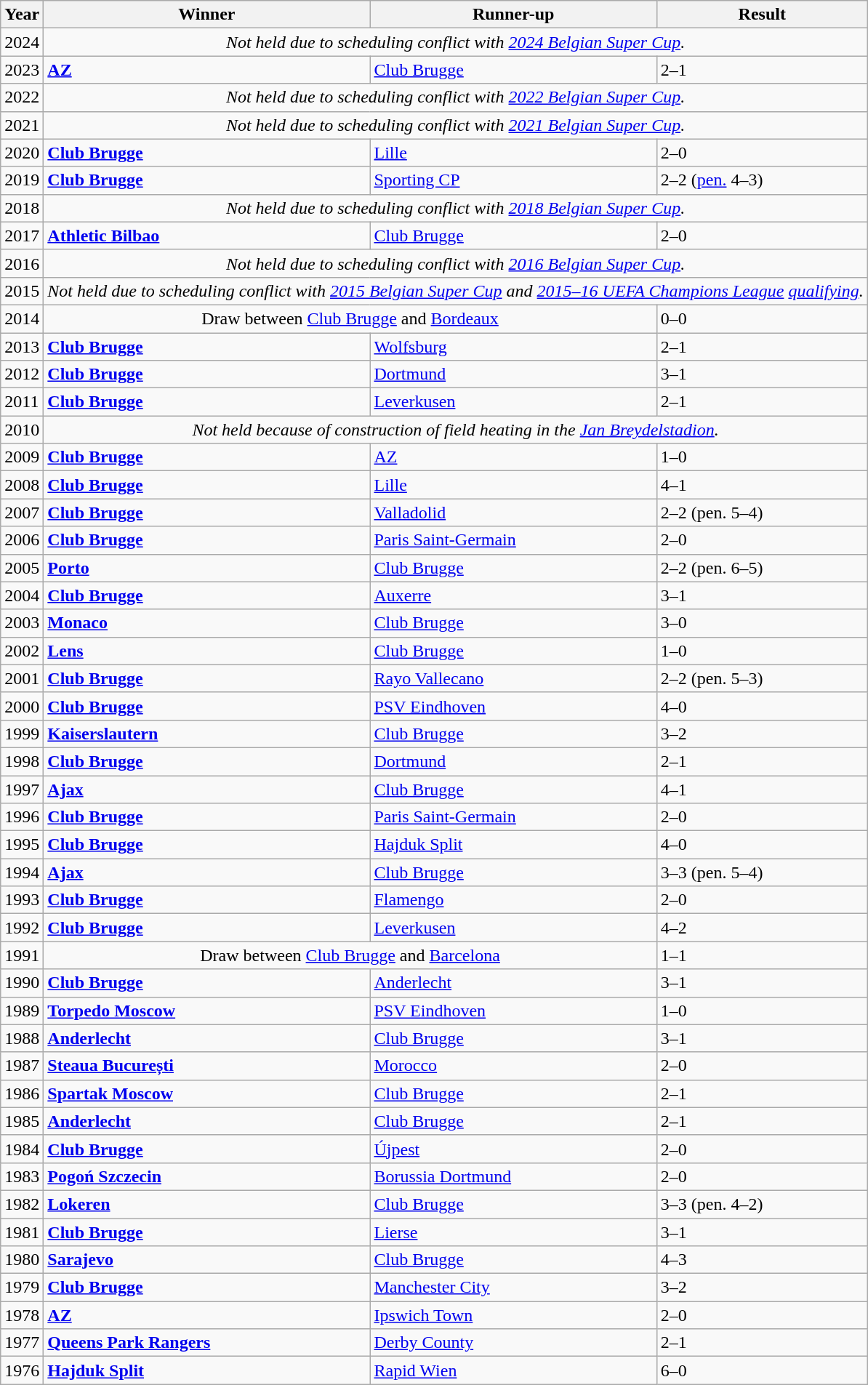<table class="wikitable">
<tr>
<th>Year</th>
<th>Winner</th>
<th>Runner-up</th>
<th>Result</th>
</tr>
<tr>
<td>2024</td>
<td align="center" colspan="3"><em>Not held due to scheduling conflict with <a href='#'>2024 Belgian Super Cup</a>.</em></td>
</tr>
<tr>
<td>2023</td>
<td> <strong><a href='#'>AZ</a></strong></td>
<td> <a href='#'>Club Brugge</a></td>
<td>2–1</td>
</tr>
<tr>
<td>2022</td>
<td align="center" colspan="3"><em>Not held due to scheduling conflict with <a href='#'>2022 Belgian Super Cup</a>.</em></td>
</tr>
<tr>
<td>2021</td>
<td align="center" colspan="3"><em>Not held due to scheduling conflict with <a href='#'>2021 Belgian Super Cup</a>.</em></td>
</tr>
<tr>
<td>2020</td>
<td> <strong><a href='#'>Club Brugge</a></strong></td>
<td> <a href='#'>Lille</a></td>
<td>2–0</td>
</tr>
<tr>
<td>2019</td>
<td> <strong><a href='#'>Club Brugge</a></strong></td>
<td> <a href='#'>Sporting CP</a></td>
<td>2–2 (<a href='#'>pen.</a> 4–3)</td>
</tr>
<tr>
<td>2018</td>
<td align="center" colspan="3"><em>Not held due to scheduling conflict with <a href='#'>2018 Belgian Super Cup</a>.</em></td>
</tr>
<tr>
<td>2017</td>
<td> <strong><a href='#'>Athletic Bilbao</a></strong></td>
<td> <a href='#'>Club Brugge</a></td>
<td>2–0</td>
</tr>
<tr>
<td>2016</td>
<td align="center" colspan="3"><em>Not held due to scheduling conflict with <a href='#'>2016 Belgian Super Cup</a>.</em></td>
</tr>
<tr>
<td>2015</td>
<td align="center" colspan="3"><em>Not held due to scheduling conflict with <a href='#'>2015 Belgian Super Cup</a> and <a href='#'>2015–16 UEFA Champions League</a> <a href='#'>qualifying</a>.</em></td>
</tr>
<tr>
<td>2014</td>
<td align="center" colspan="2">Draw between  <a href='#'>Club Brugge</a> and  <a href='#'>Bordeaux</a></td>
<td>0–0</td>
</tr>
<tr>
<td>2013</td>
<td> <strong><a href='#'>Club Brugge</a></strong></td>
<td> <a href='#'>Wolfsburg</a></td>
<td>2–1</td>
</tr>
<tr>
<td>2012</td>
<td> <strong><a href='#'>Club Brugge</a></strong></td>
<td> <a href='#'>Dortmund</a></td>
<td>3–1</td>
</tr>
<tr>
<td>2011</td>
<td> <strong><a href='#'>Club Brugge</a></strong></td>
<td> <a href='#'>Leverkusen</a></td>
<td>2–1</td>
</tr>
<tr>
<td>2010</td>
<td align="center" colspan="3"><em>Not held because of construction of field heating in the <a href='#'>Jan Breydelstadion</a>.</em></td>
</tr>
<tr>
<td>2009</td>
<td> <strong><a href='#'>Club Brugge</a></strong></td>
<td> <a href='#'>AZ</a></td>
<td>1–0</td>
</tr>
<tr>
<td>2008</td>
<td> <strong><a href='#'>Club Brugge</a></strong></td>
<td> <a href='#'>Lille</a></td>
<td>4–1</td>
</tr>
<tr>
<td>2007</td>
<td> <strong><a href='#'>Club Brugge</a></strong></td>
<td> <a href='#'>Valladolid</a></td>
<td>2–2 (pen. 5–4)</td>
</tr>
<tr>
<td>2006</td>
<td> <strong><a href='#'>Club Brugge</a></strong></td>
<td> <a href='#'>Paris Saint-Germain</a></td>
<td>2–0</td>
</tr>
<tr>
<td>2005</td>
<td> <strong><a href='#'>Porto</a></strong></td>
<td> <a href='#'>Club Brugge</a></td>
<td>2–2 (pen. 6–5)</td>
</tr>
<tr>
<td>2004</td>
<td> <strong><a href='#'>Club Brugge</a></strong></td>
<td> <a href='#'>Auxerre</a></td>
<td>3–1</td>
</tr>
<tr>
<td>2003</td>
<td> <strong><a href='#'>Monaco</a></strong></td>
<td> <a href='#'>Club Brugge</a></td>
<td>3–0</td>
</tr>
<tr>
<td>2002</td>
<td> <strong><a href='#'>Lens</a></strong></td>
<td> <a href='#'>Club Brugge</a></td>
<td>1–0</td>
</tr>
<tr>
<td>2001</td>
<td> <strong><a href='#'>Club Brugge</a></strong></td>
<td> <a href='#'>Rayo Vallecano</a></td>
<td>2–2 (pen. 5–3)</td>
</tr>
<tr>
<td>2000</td>
<td> <strong><a href='#'>Club Brugge</a></strong></td>
<td> <a href='#'>PSV Eindhoven</a></td>
<td>4–0</td>
</tr>
<tr>
<td>1999</td>
<td> <strong><a href='#'>Kaiserslautern</a></strong></td>
<td> <a href='#'>Club Brugge</a></td>
<td>3–2</td>
</tr>
<tr>
<td>1998</td>
<td> <strong><a href='#'>Club Brugge</a></strong></td>
<td> <a href='#'>Dortmund</a></td>
<td>2–1</td>
</tr>
<tr>
<td>1997</td>
<td> <strong><a href='#'>Ajax</a></strong></td>
<td> <a href='#'>Club Brugge</a></td>
<td>4–1</td>
</tr>
<tr>
<td>1996</td>
<td> <strong><a href='#'>Club Brugge</a></strong></td>
<td> <a href='#'>Paris Saint-Germain</a></td>
<td>2–0</td>
</tr>
<tr>
<td>1995</td>
<td> <strong><a href='#'>Club Brugge</a></strong></td>
<td> <a href='#'>Hajduk Split</a></td>
<td>4–0</td>
</tr>
<tr>
<td>1994</td>
<td> <strong><a href='#'>Ajax</a></strong></td>
<td> <a href='#'>Club Brugge</a></td>
<td>3–3 (pen. 5–4)</td>
</tr>
<tr>
<td>1993</td>
<td> <strong><a href='#'>Club Brugge</a></strong></td>
<td> <a href='#'>Flamengo</a></td>
<td>2–0</td>
</tr>
<tr>
<td>1992</td>
<td> <strong><a href='#'>Club Brugge</a></strong></td>
<td> <a href='#'>Leverkusen</a></td>
<td>4–2</td>
</tr>
<tr>
<td>1991</td>
<td align="center" colspan="2">Draw between  <a href='#'>Club Brugge</a> and  <a href='#'>Barcelona</a></td>
<td>1–1</td>
</tr>
<tr>
<td>1990</td>
<td> <strong><a href='#'>Club Brugge</a></strong></td>
<td> <a href='#'>Anderlecht</a></td>
<td>3–1</td>
</tr>
<tr>
<td>1989</td>
<td> <strong><a href='#'>Torpedo Moscow</a></strong></td>
<td> <a href='#'>PSV Eindhoven</a></td>
<td>1–0</td>
</tr>
<tr>
<td>1988</td>
<td> <strong><a href='#'>Anderlecht</a></strong></td>
<td> <a href='#'>Club Brugge</a></td>
<td>3–1</td>
</tr>
<tr>
<td>1987</td>
<td> <strong><a href='#'>Steaua București</a></strong></td>
<td> <a href='#'>Morocco</a></td>
<td>2–0</td>
</tr>
<tr>
<td>1986</td>
<td> <strong><a href='#'>Spartak Moscow</a></strong></td>
<td> <a href='#'>Club Brugge</a></td>
<td>2–1</td>
</tr>
<tr>
<td>1985</td>
<td> <strong><a href='#'>Anderlecht</a></strong></td>
<td> <a href='#'>Club Brugge</a></td>
<td>2–1</td>
</tr>
<tr>
<td>1984</td>
<td> <strong><a href='#'>Club Brugge</a></strong></td>
<td> <a href='#'>Újpest</a></td>
<td>2–0</td>
</tr>
<tr>
<td>1983</td>
<td> <strong><a href='#'>Pogoń Szczecin</a></strong></td>
<td> <a href='#'>Borussia Dortmund</a></td>
<td>2–0</td>
</tr>
<tr>
<td>1982</td>
<td> <strong><a href='#'>Lokeren</a></strong></td>
<td> <a href='#'>Club Brugge</a></td>
<td>3–3 (pen. 4–2)</td>
</tr>
<tr>
<td>1981</td>
<td> <strong><a href='#'>Club Brugge</a></strong></td>
<td> <a href='#'>Lierse</a></td>
<td>3–1</td>
</tr>
<tr>
<td>1980</td>
<td> <strong><a href='#'>Sarajevo</a></strong></td>
<td> <a href='#'>Club Brugge</a></td>
<td>4–3</td>
</tr>
<tr>
<td>1979</td>
<td> <strong><a href='#'>Club Brugge</a></strong></td>
<td> <a href='#'>Manchester City</a></td>
<td>3–2</td>
</tr>
<tr>
<td>1978</td>
<td> <strong><a href='#'>AZ</a></strong></td>
<td> <a href='#'>Ipswich Town</a></td>
<td>2–0</td>
</tr>
<tr>
<td>1977</td>
<td> <strong><a href='#'>Queens Park Rangers</a></strong></td>
<td> <a href='#'>Derby County</a></td>
<td>2–1</td>
</tr>
<tr>
<td>1976</td>
<td> <strong><a href='#'>Hajduk Split</a></strong></td>
<td> <a href='#'>Rapid Wien</a></td>
<td>6–0</td>
</tr>
</table>
